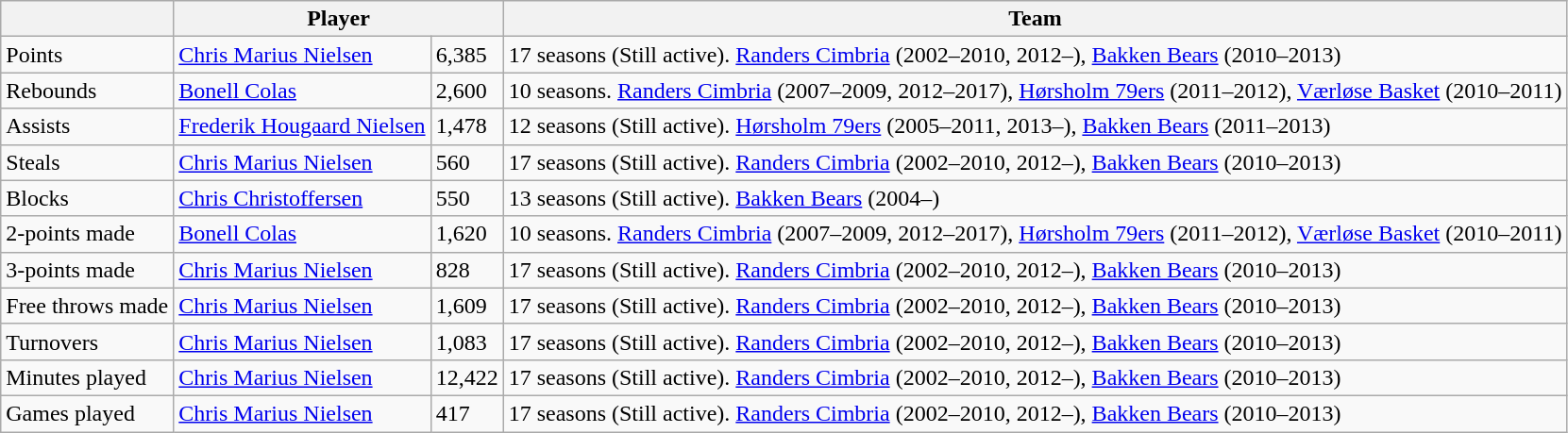<table class="wikitable">
<tr>
<th></th>
<th colspan="2">Player</th>
<th>Team</th>
</tr>
<tr>
<td>Points</td>
<td> <a href='#'>Chris Marius Nielsen</a></td>
<td>6,385</td>
<td>17 seasons (Still active). <a href='#'>Randers Cimbria</a> (2002–2010, 2012–), <a href='#'>Bakken Bears</a> (2010–2013)</td>
</tr>
<tr>
<td>Rebounds</td>
<td> <a href='#'>Bonell Colas</a></td>
<td>2,600</td>
<td>10 seasons. <a href='#'>Randers Cimbria</a> (2007–2009, 2012–2017), <a href='#'>Hørsholm 79ers</a> (2011–2012), <a href='#'>Værløse Basket</a> (2010–2011)</td>
</tr>
<tr>
<td>Assists</td>
<td> <a href='#'>Frederik Hougaard Nielsen</a></td>
<td>1,478</td>
<td>12 seasons (Still active). <a href='#'>Hørsholm 79ers</a> (2005–2011, 2013–), <a href='#'>Bakken Bears</a> (2011–2013)</td>
</tr>
<tr>
<td>Steals</td>
<td> <a href='#'>Chris Marius Nielsen</a></td>
<td>560</td>
<td>17 seasons (Still active). <a href='#'>Randers Cimbria</a> (2002–2010, 2012–), <a href='#'>Bakken Bears</a> (2010–2013)</td>
</tr>
<tr>
<td>Blocks</td>
<td> <a href='#'>Chris Christoffersen</a></td>
<td>550</td>
<td>13 seasons (Still active). <a href='#'>Bakken Bears</a> (2004–)</td>
</tr>
<tr>
<td>2-points made</td>
<td> <a href='#'>Bonell Colas</a></td>
<td>1,620</td>
<td>10 seasons. <a href='#'>Randers Cimbria</a> (2007–2009, 2012–2017), <a href='#'>Hørsholm 79ers</a> (2011–2012), <a href='#'>Værløse Basket</a> (2010–2011)</td>
</tr>
<tr>
<td>3-points made</td>
<td> <a href='#'>Chris Marius Nielsen</a></td>
<td>828</td>
<td>17 seasons (Still active). <a href='#'>Randers Cimbria</a> (2002–2010, 2012–), <a href='#'>Bakken Bears</a> (2010–2013)</td>
</tr>
<tr>
<td>Free throws made</td>
<td> <a href='#'>Chris Marius Nielsen</a></td>
<td>1,609</td>
<td>17 seasons (Still active). <a href='#'>Randers Cimbria</a> (2002–2010, 2012–), <a href='#'>Bakken Bears</a> (2010–2013)</td>
</tr>
<tr>
<td>Turnovers</td>
<td> <a href='#'>Chris Marius Nielsen</a></td>
<td>1,083</td>
<td>17 seasons (Still active). <a href='#'>Randers Cimbria</a> (2002–2010, 2012–), <a href='#'>Bakken Bears</a> (2010–2013)</td>
</tr>
<tr>
<td>Minutes played</td>
<td> <a href='#'>Chris Marius Nielsen</a></td>
<td>12,422</td>
<td>17 seasons (Still active). <a href='#'>Randers Cimbria</a> (2002–2010, 2012–), <a href='#'>Bakken Bears</a> (2010–2013)</td>
</tr>
<tr>
<td>Games played</td>
<td> <a href='#'>Chris Marius Nielsen</a></td>
<td>417</td>
<td>17 seasons (Still active). <a href='#'>Randers Cimbria</a> (2002–2010, 2012–), <a href='#'>Bakken Bears</a> (2010–2013)</td>
</tr>
</table>
